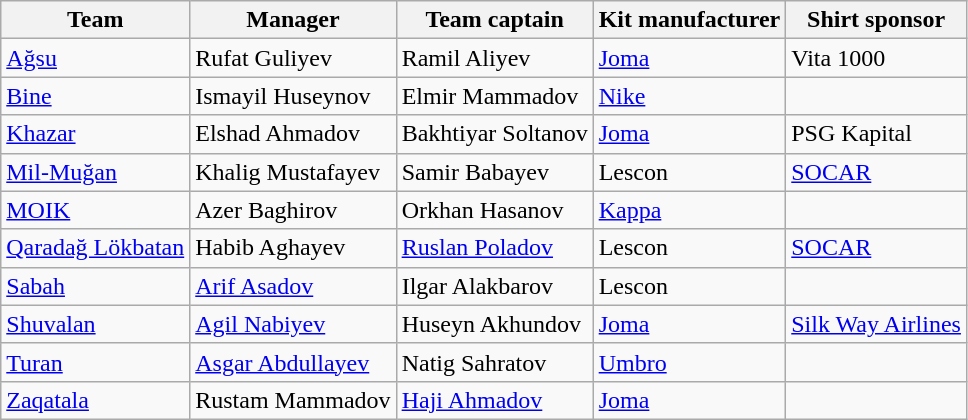<table class="wikitable sortable">
<tr>
<th>Team</th>
<th>Manager</th>
<th>Team captain</th>
<th>Kit manufacturer</th>
<th>Shirt sponsor</th>
</tr>
<tr>
<td><a href='#'>Ağsu</a></td>
<td> Rufat Guliyev</td>
<td> Ramil Aliyev</td>
<td><a href='#'>Joma</a></td>
<td>Vita 1000</td>
</tr>
<tr>
<td><a href='#'>Bine</a></td>
<td> Ismayil Huseynov</td>
<td> Elmir Mammadov</td>
<td><a href='#'>Nike</a></td>
<td></td>
</tr>
<tr>
<td><a href='#'>Khazar</a></td>
<td> Elshad Ahmadov</td>
<td> Bakhtiyar Soltanov</td>
<td><a href='#'>Joma</a></td>
<td>PSG Kapital</td>
</tr>
<tr>
<td><a href='#'>Mil-Muğan</a></td>
<td> Khalig Mustafayev</td>
<td> Samir Babayev</td>
<td>Lescon</td>
<td><a href='#'>SOCAR</a></td>
</tr>
<tr>
<td><a href='#'>MOIK</a></td>
<td> Azer Baghirov</td>
<td> Orkhan Hasanov</td>
<td><a href='#'>Kappa</a></td>
<td></td>
</tr>
<tr>
<td><a href='#'>Qaradağ Lökbatan</a></td>
<td> Habib Aghayev</td>
<td> <a href='#'>Ruslan Poladov</a></td>
<td>Lescon</td>
<td><a href='#'>SOCAR</a></td>
</tr>
<tr>
<td><a href='#'>Sabah</a></td>
<td> <a href='#'>Arif Asadov</a></td>
<td> Ilgar Alakbarov</td>
<td>Lescon</td>
<td></td>
</tr>
<tr>
<td><a href='#'>Shuvalan</a></td>
<td> <a href='#'>Agil Nabiyev</a></td>
<td> Huseyn Akhundov</td>
<td><a href='#'>Joma</a></td>
<td><a href='#'>Silk Way Airlines</a></td>
</tr>
<tr>
<td><a href='#'>Turan</a></td>
<td> <a href='#'>Asgar Abdullayev</a></td>
<td> Natig Sahratov</td>
<td><a href='#'>Umbro</a></td>
<td></td>
</tr>
<tr>
<td><a href='#'>Zaqatala</a></td>
<td> Rustam Mammadov</td>
<td> <a href='#'>Haji Ahmadov</a></td>
<td><a href='#'>Joma</a></td>
<td></td>
</tr>
</table>
